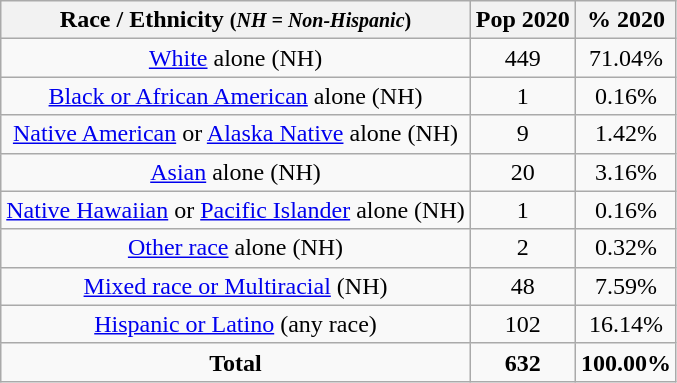<table class="wikitable" style="text-align:center;">
<tr>
<th>Race / Ethnicity <small>(<em>NH = Non-Hispanic</em>)</small></th>
<th>Pop 2020</th>
<th>% 2020</th>
</tr>
<tr>
<td><a href='#'>White</a> alone (NH)</td>
<td>449</td>
<td>71.04%</td>
</tr>
<tr>
<td><a href='#'>Black or African American</a> alone (NH)</td>
<td>1</td>
<td>0.16%</td>
</tr>
<tr>
<td><a href='#'>Native American</a> or <a href='#'>Alaska Native</a> alone (NH)</td>
<td>9</td>
<td>1.42%</td>
</tr>
<tr>
<td><a href='#'>Asian</a> alone (NH)</td>
<td>20</td>
<td>3.16%</td>
</tr>
<tr>
<td><a href='#'>Native Hawaiian</a> or <a href='#'>Pacific Islander</a> alone (NH)</td>
<td>1</td>
<td>0.16%</td>
</tr>
<tr>
<td><a href='#'>Other race</a> alone (NH)</td>
<td>2</td>
<td>0.32%</td>
</tr>
<tr>
<td><a href='#'>Mixed race or Multiracial</a> (NH)</td>
<td>48</td>
<td>7.59%</td>
</tr>
<tr>
<td><a href='#'>Hispanic or Latino</a> (any race)</td>
<td>102</td>
<td>16.14%</td>
</tr>
<tr>
<td><strong>Total</strong></td>
<td><strong>632</strong></td>
<td><strong>100.00%</strong></td>
</tr>
</table>
